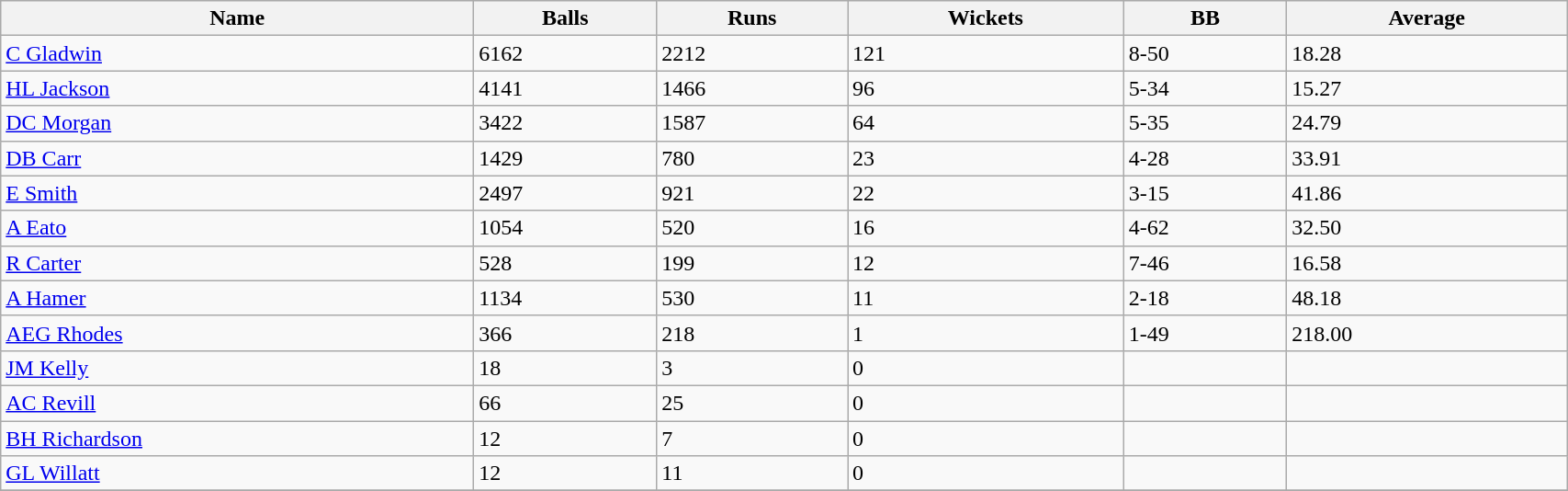<table class="wikitable sortable" width="90%">
<tr bgcolor="#efefef">
<th>Name</th>
<th>Balls</th>
<th>Runs</th>
<th>Wickets</th>
<th>BB</th>
<th>Average</th>
</tr>
<tr>
<td><a href='#'>C Gladwin</a></td>
<td>6162</td>
<td>2212</td>
<td>121</td>
<td>8-50</td>
<td>18.28</td>
</tr>
<tr>
<td><a href='#'>HL Jackson</a></td>
<td>4141</td>
<td>1466</td>
<td>96</td>
<td>5-34</td>
<td>15.27</td>
</tr>
<tr>
<td><a href='#'>DC Morgan</a></td>
<td>3422</td>
<td>1587</td>
<td>64</td>
<td>5-35</td>
<td>24.79</td>
</tr>
<tr>
<td><a href='#'>DB Carr</a></td>
<td>1429</td>
<td>780</td>
<td>23</td>
<td>4-28</td>
<td>33.91</td>
</tr>
<tr>
<td><a href='#'>E Smith</a></td>
<td>2497</td>
<td>921</td>
<td>22</td>
<td>3-15</td>
<td>41.86</td>
</tr>
<tr>
<td><a href='#'>A Eato</a></td>
<td>1054</td>
<td>520</td>
<td>16</td>
<td>4-62</td>
<td>32.50</td>
</tr>
<tr>
<td><a href='#'>R Carter</a></td>
<td>528</td>
<td>199</td>
<td>12</td>
<td>7-46</td>
<td>16.58</td>
</tr>
<tr>
<td><a href='#'>A Hamer</a></td>
<td>1134</td>
<td>530</td>
<td>11</td>
<td>2-18</td>
<td>48.18</td>
</tr>
<tr>
<td><a href='#'>AEG Rhodes</a></td>
<td>366</td>
<td>218</td>
<td>1</td>
<td>1-49</td>
<td>218.00</td>
</tr>
<tr>
<td><a href='#'>JM Kelly</a></td>
<td>18</td>
<td>3</td>
<td>0</td>
<td></td>
<td></td>
</tr>
<tr>
<td><a href='#'>AC Revill</a></td>
<td>66</td>
<td>25</td>
<td>0</td>
<td></td>
<td></td>
</tr>
<tr>
<td><a href='#'>BH Richardson</a></td>
<td>12</td>
<td>7</td>
<td>0</td>
<td></td>
<td></td>
</tr>
<tr>
<td><a href='#'>GL Willatt</a></td>
<td>12</td>
<td>11</td>
<td>0</td>
<td></td>
<td></td>
</tr>
<tr>
</tr>
</table>
